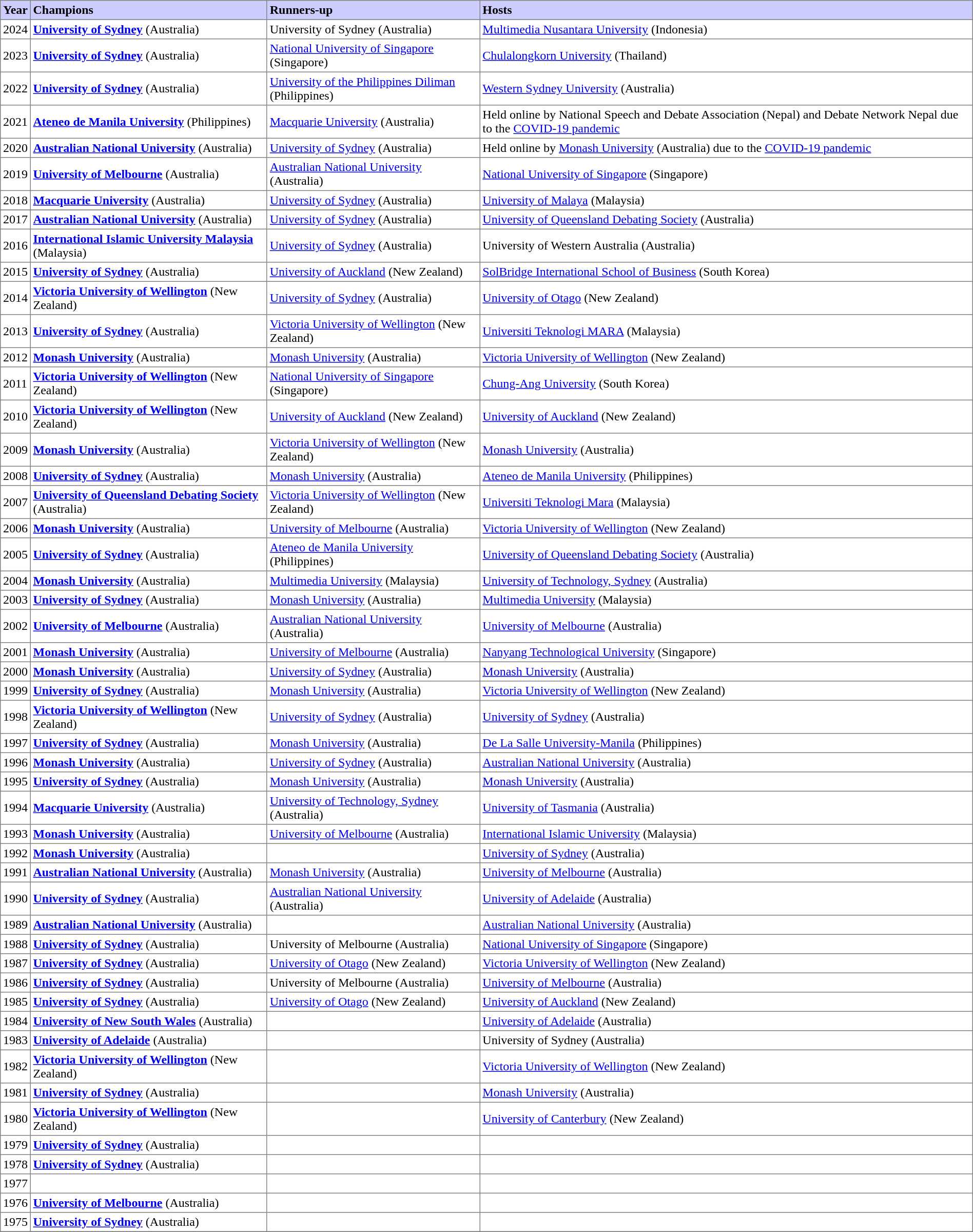<table border=1 cellpadding=3 style="border-collapse: collapse;">
<tr bgcolor="#ccccff">
<td><strong>Year</strong></td>
<td><strong>Champions</strong></td>
<td><strong>Runners-up</strong></td>
<td><strong>Hosts</strong></td>
</tr>
<tr>
<td>2024</td>
<td><strong><a href='#'>University of Sydney</a></strong> (Australia)</td>
<td>University of Sydney (Australia)</td>
<td><a href='#'>Multimedia Nusantara University</a> (Indonesia)</td>
</tr>
<tr>
<td>2023</td>
<td><strong><a href='#'>University of Sydney</a></strong> (Australia)</td>
<td><a href='#'>National University of Singapore</a> (Singapore)</td>
<td><a href='#'>Chulalongkorn University</a> (Thailand)</td>
</tr>
<tr>
<td>2022 </td>
<td><strong><a href='#'>University of Sydney</a></strong> (Australia)</td>
<td><a href='#'>University of the Philippines Diliman</a> (Philippines)</td>
<td><a href='#'>Western Sydney University</a> (Australia)</td>
</tr>
<tr>
<td>2021 </td>
<td><strong><a href='#'>Ateneo de Manila University</a></strong> (Philippines)</td>
<td><a href='#'>Macquarie University</a> (Australia)</td>
<td>Held online by National Speech and Debate Association (Nepal) and Debate Network Nepal due to the <a href='#'>COVID-19 pandemic</a></td>
</tr>
<tr>
<td>2020</td>
<td><strong><a href='#'>Australian National University</a></strong> (Australia)</td>
<td><a href='#'>University of Sydney</a> (Australia)</td>
<td>Held online by <a href='#'>Monash University</a> (Australia) due to the <a href='#'>COVID-19 pandemic</a></td>
</tr>
<tr>
<td>2019</td>
<td><strong><a href='#'>University of Melbourne</a></strong> (Australia)</td>
<td><a href='#'>Australian National University</a> (Australia)</td>
<td><a href='#'>National University of Singapore</a> (Singapore)</td>
</tr>
<tr>
<td>2018</td>
<td><strong><a href='#'>Macquarie University</a></strong> (Australia)</td>
<td><a href='#'>University of Sydney</a> (Australia)</td>
<td><a href='#'>University of Malaya</a> (Malaysia)</td>
</tr>
<tr>
</tr>
<tr>
<td>2017</td>
<td><strong><a href='#'>Australian National University</a></strong> (Australia)</td>
<td><a href='#'>University of Sydney</a> (Australia)</td>
<td><a href='#'>University of Queensland Debating Society</a> (Australia)</td>
</tr>
<tr>
<td>2016</td>
<td><strong><a href='#'>International Islamic University Malaysia</a></strong> (Malaysia)</td>
<td><a href='#'>University of Sydney</a> (Australia)</td>
<td>University of Western Australia (Australia)</td>
</tr>
<tr>
<td>2015</td>
<td><strong><a href='#'>University of Sydney</a></strong> (Australia)</td>
<td><a href='#'>University of Auckland</a> (New Zealand)</td>
<td><a href='#'>SolBridge International School of Business</a> (South Korea)</td>
</tr>
<tr>
<td>2014</td>
<td><strong><a href='#'>Victoria University of Wellington</a></strong> (New Zealand)</td>
<td><a href='#'>University of Sydney</a> (Australia)</td>
<td><a href='#'>University of Otago</a> (New Zealand)</td>
</tr>
<tr>
<td>2013</td>
<td><strong><a href='#'>University of Sydney</a></strong> (Australia)</td>
<td><a href='#'>Victoria University of Wellington</a> (New Zealand)</td>
<td><a href='#'>Universiti Teknologi MARA</a> (Malaysia)</td>
</tr>
<tr>
<td>2012</td>
<td><strong><a href='#'>Monash University</a></strong> (Australia)</td>
<td><a href='#'>Monash University</a> (Australia)</td>
<td><a href='#'>Victoria University of Wellington</a> (New Zealand)</td>
</tr>
<tr>
<td>2011</td>
<td><strong><a href='#'>Victoria University of Wellington</a></strong> (New Zealand)</td>
<td><a href='#'>National University of Singapore</a> (Singapore)</td>
<td><a href='#'>Chung-Ang University</a> (South Korea)</td>
</tr>
<tr>
<td>2010</td>
<td><strong><a href='#'>Victoria University of Wellington</a></strong> (New Zealand)</td>
<td><a href='#'>University of Auckland</a> (New Zealand)</td>
<td><a href='#'>University of Auckland</a> (New Zealand)</td>
</tr>
<tr>
<td>2009</td>
<td><strong><a href='#'>Monash University</a></strong> (Australia)</td>
<td><a href='#'>Victoria University of Wellington</a> (New Zealand)</td>
<td><a href='#'>Monash University</a> (Australia)</td>
</tr>
<tr>
<td>2008</td>
<td><strong><a href='#'>University of Sydney</a></strong> (Australia)</td>
<td><a href='#'>Monash University</a> (Australia)</td>
<td><a href='#'>Ateneo de Manila University</a> (Philippines)</td>
</tr>
<tr>
<td>2007</td>
<td><strong><a href='#'>University of Queensland Debating Society</a></strong> (Australia)</td>
<td><a href='#'>Victoria University of Wellington</a> (New Zealand)</td>
<td><a href='#'>Universiti Teknologi Mara</a> (Malaysia)</td>
</tr>
<tr>
<td>2006</td>
<td><strong><a href='#'>Monash University</a></strong> (Australia)</td>
<td><a href='#'>University of Melbourne</a> (Australia)</td>
<td><a href='#'>Victoria University of Wellington</a> (New Zealand)</td>
</tr>
<tr>
<td>2005</td>
<td><strong><a href='#'>University of Sydney</a></strong> (Australia)</td>
<td><a href='#'>Ateneo de Manila University</a> (Philippines)</td>
<td><a href='#'>University of Queensland Debating Society</a> (Australia)</td>
</tr>
<tr>
<td>2004</td>
<td><strong><a href='#'>Monash University</a></strong> (Australia)</td>
<td><a href='#'>Multimedia University</a> (Malaysia)</td>
<td><a href='#'>University of Technology, Sydney</a> (Australia)</td>
</tr>
<tr>
<td>2003</td>
<td><strong><a href='#'>University of Sydney</a></strong> (Australia)</td>
<td><a href='#'>Monash University</a> (Australia)</td>
<td><a href='#'>Multimedia University</a> (Malaysia)</td>
</tr>
<tr>
<td>2002</td>
<td><strong><a href='#'>University of Melbourne</a></strong> (Australia)</td>
<td><a href='#'>Australian National University</a> (Australia)</td>
<td><a href='#'>University of Melbourne</a> (Australia)</td>
</tr>
<tr>
<td>2001</td>
<td><strong><a href='#'>Monash University</a></strong> (Australia)</td>
<td><a href='#'>University of Melbourne</a> (Australia)</td>
<td><a href='#'>Nanyang Technological University</a> (Singapore)</td>
</tr>
<tr>
<td>2000</td>
<td><strong><a href='#'>Monash University</a></strong> (Australia)</td>
<td><a href='#'>University of Sydney</a> (Australia)</td>
<td><a href='#'>Monash University</a> (Australia)</td>
</tr>
<tr>
<td>1999</td>
<td><strong><a href='#'>University of Sydney</a></strong> (Australia)</td>
<td><a href='#'>Monash University</a> (Australia)</td>
<td><a href='#'>Victoria University of Wellington</a> (New Zealand)</td>
</tr>
<tr>
<td>1998</td>
<td><strong><a href='#'>Victoria University of Wellington</a></strong> (New Zealand)</td>
<td><a href='#'>University of Sydney</a> (Australia)</td>
<td><a href='#'>University of Sydney</a> (Australia)</td>
</tr>
<tr>
<td>1997</td>
<td><strong><a href='#'>University of Sydney</a></strong> (Australia)</td>
<td><a href='#'>Monash University</a> (Australia)</td>
<td><a href='#'>De La Salle University-Manila</a> (Philippines)</td>
</tr>
<tr>
<td>1996</td>
<td><strong><a href='#'>Monash University</a></strong> (Australia)</td>
<td><a href='#'>University of Sydney</a> (Australia)</td>
<td><a href='#'>Australian National University</a> (Australia)</td>
</tr>
<tr>
<td>1995</td>
<td><strong><a href='#'>University of Sydney</a></strong> (Australia)</td>
<td><a href='#'>Monash University</a> (Australia)</td>
<td><a href='#'>Monash University</a> (Australia)</td>
</tr>
<tr>
<td>1994</td>
<td><strong><a href='#'>Macquarie University</a></strong> (Australia)</td>
<td><a href='#'>University of Technology, Sydney</a> (Australia)</td>
<td><a href='#'>University of Tasmania</a> (Australia)</td>
</tr>
<tr>
<td>1993</td>
<td><strong><a href='#'>Monash University</a></strong> (Australia)</td>
<td><a href='#'>University of Melbourne</a> (Australia)</td>
<td><a href='#'>International Islamic University</a> (Malaysia)</td>
</tr>
<tr>
<td>1992</td>
<td><strong><a href='#'>Monash University</a></strong> (Australia)</td>
<td></td>
<td><a href='#'>University of Sydney</a> (Australia)</td>
</tr>
<tr>
<td>1991</td>
<td><strong><a href='#'>Australian National University</a></strong> (Australia)</td>
<td><a href='#'>Monash University</a> (Australia)</td>
<td><a href='#'>University of Melbourne</a> (Australia)</td>
</tr>
<tr>
<td>1990</td>
<td><strong><a href='#'>University of Sydney</a></strong> (Australia)</td>
<td><a href='#'>Australian National University</a> (Australia)</td>
<td><a href='#'>University of Adelaide</a> (Australia)</td>
</tr>
<tr>
<td>1989</td>
<td><strong><a href='#'>Australian National University</a></strong> (Australia)</td>
<td></td>
<td><a href='#'>Australian National University</a> (Australia)</td>
</tr>
<tr>
<td>1988</td>
<td><strong><a href='#'>University of Sydney</a></strong> (Australia)</td>
<td>University of Melbourne (Australia)</td>
<td><a href='#'>National University of Singapore</a> (Singapore)</td>
</tr>
<tr>
<td>1987</td>
<td><strong><a href='#'>University of Sydney</a></strong> (Australia)</td>
<td><a href='#'>University of Otago</a> (New Zealand)</td>
<td><a href='#'>Victoria University of Wellington</a> (New Zealand)</td>
</tr>
<tr>
<td>1986</td>
<td><strong><a href='#'>University of Sydney</a></strong> (Australia)</td>
<td>University of Melbourne (Australia)</td>
<td><a href='#'>University of Melbourne</a> (Australia)</td>
</tr>
<tr>
<td>1985</td>
<td><strong><a href='#'>University of Sydney</a></strong> (Australia)</td>
<td><a href='#'>University of Otago</a> (New Zealand)</td>
<td><a href='#'>University of Auckland</a> (New Zealand)</td>
</tr>
<tr>
<td>1984</td>
<td><strong><a href='#'>University of New South Wales</a></strong> (Australia)</td>
<td></td>
<td><a href='#'>University of Adelaide</a> (Australia)</td>
</tr>
<tr>
<td>1983</td>
<td><strong><a href='#'>University of Adelaide</a></strong> (Australia)</td>
<td></td>
<td>University of Sydney (Australia)</td>
</tr>
<tr>
<td>1982</td>
<td><strong><a href='#'>Victoria University of Wellington</a></strong> (New Zealand)</td>
<td></td>
<td><a href='#'>Victoria University of Wellington</a> (New Zealand)</td>
</tr>
<tr>
<td>1981</td>
<td><strong><a href='#'>University of Sydney</a></strong> (Australia)</td>
<td></td>
<td><a href='#'>Monash University</a> (Australia)</td>
</tr>
<tr>
<td>1980</td>
<td><strong><a href='#'>Victoria University of Wellington</a></strong> (New Zealand)</td>
<td></td>
<td><a href='#'>University of Canterbury</a> (New Zealand)</td>
</tr>
<tr>
<td>1979</td>
<td><strong><a href='#'>University of Sydney</a></strong> (Australia)</td>
<td></td>
<td></td>
</tr>
<tr>
<td>1978</td>
<td><strong><a href='#'>University of Sydney</a></strong> (Australia)</td>
<td></td>
<td></td>
</tr>
<tr>
<td>1977</td>
<td></td>
<td></td>
<td></td>
</tr>
<tr>
<td>1976</td>
<td><strong><a href='#'>University of Melbourne</a></strong> (Australia)</td>
<td></td>
<td></td>
</tr>
<tr>
<td>1975</td>
<td><strong><a href='#'>University of Sydney</a></strong> (Australia)</td>
<td></td>
<td></td>
</tr>
<tr>
</tr>
</table>
